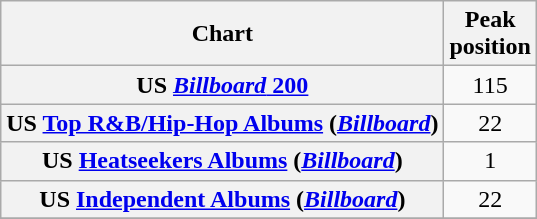<table class="wikitable plainrowheaders sortable" style="text-align:center;" border="1">
<tr>
<th scope="col">Chart</th>
<th scope="col">Peak<br>position</th>
</tr>
<tr>
<th scope="row">US <a href='#'><em>Billboard</em> 200</a></th>
<td>115</td>
</tr>
<tr>
<th scope="row">US <a href='#'>Top R&B/Hip-Hop Albums</a> (<em><a href='#'>Billboard</a></em>)</th>
<td>22</td>
</tr>
<tr>
<th scope="row">US <a href='#'>Heatseekers Albums</a> (<em><a href='#'>Billboard</a></em>)</th>
<td>1</td>
</tr>
<tr>
<th scope="row">US <a href='#'>Independent Albums</a> (<em><a href='#'>Billboard</a></em>)</th>
<td>22</td>
</tr>
<tr>
</tr>
</table>
